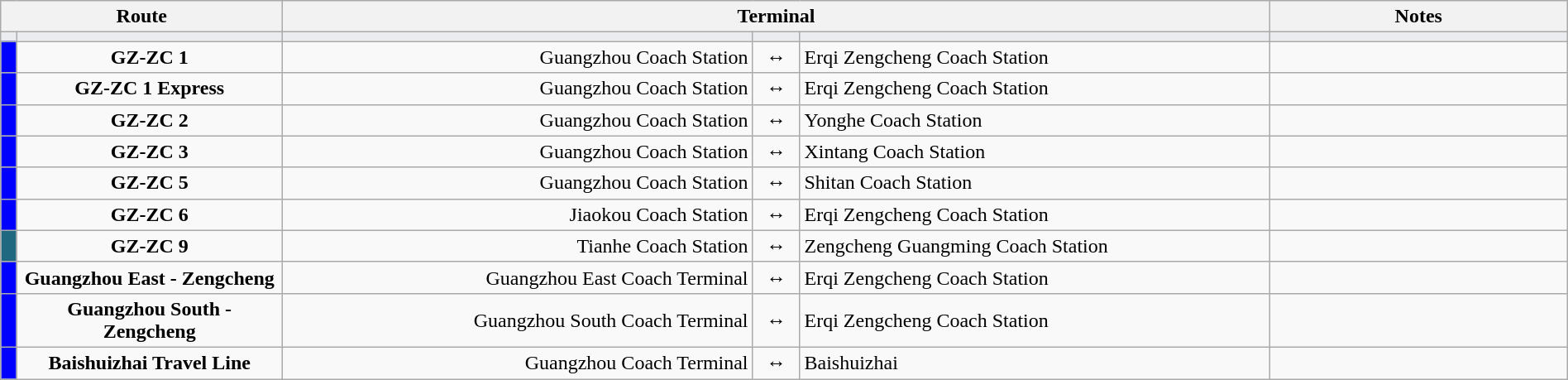<table class="wikitable sortable" style="width:100%; text-align:center;">
<tr>
<th colspan="2" width="18%">Route</th>
<th colspan="3">Terminal</th>
<th width="19%">Notes</th>
</tr>
<tr style="background:#EAECF0" height=0>
<td width="1%"></td>
<td></td>
<td width="30%"></td>
<td></td>
<td width="30%"></td>
<td></td>
</tr>
<tr>
<td style="background:blue"></td>
<td><strong>GZ-ZC 1</strong></td>
<td align=right>Guangzhou Coach Station</td>
<td>↔</td>
<td align=left>Erqi Zengcheng Coach Station</td>
<td></td>
</tr>
<tr>
<td style="background:blue"></td>
<td><strong>GZ-ZC 1 Express</strong></td>
<td align=right>Guangzhou Coach Station</td>
<td>↔</td>
<td align=left>Erqi Zengcheng Coach Station</td>
<td></td>
</tr>
<tr>
<td style="background:blue"></td>
<td><strong>GZ-ZC 2</strong></td>
<td align=right>Guangzhou Coach Station</td>
<td>↔</td>
<td align=left>Yonghe Coach Station</td>
<td></td>
</tr>
<tr>
<td style="background:blue"></td>
<td><strong>GZ-ZC 3</strong></td>
<td align=right>Guangzhou Coach Station</td>
<td>↔</td>
<td align=left>Xintang Coach Station</td>
<td></td>
</tr>
<tr>
<td style="background:blue"></td>
<td><strong>GZ-ZC 5</strong></td>
<td align=right>Guangzhou Coach Station</td>
<td>↔</td>
<td align=left>Shitan Coach Station</td>
<td></td>
</tr>
<tr>
<td style="background:blue"></td>
<td><strong>GZ-ZC 6</strong></td>
<td align=right>Jiaokou Coach Station</td>
<td>↔</td>
<td align=left>Erqi Zengcheng Coach Station</td>
<td></td>
</tr>
<tr>
<td style="background:#206880"></td>
<td><strong>GZ-ZC 9</strong></td>
<td align=right>Tianhe Coach Station</td>
<td>↔</td>
<td align=left>Zengcheng Guangming Coach Station</td>
<td></td>
</tr>
<tr>
<td style="background:blue"></td>
<td><strong>Guangzhou East - Zengcheng</strong></td>
<td align=right>Guangzhou East Coach Terminal</td>
<td>↔</td>
<td align=left>Erqi Zengcheng Coach Station</td>
<td></td>
</tr>
<tr>
<td style="background:blue"></td>
<td><strong>Guangzhou South - Zengcheng</strong></td>
<td align=right>Guangzhou South Coach Terminal</td>
<td>↔</td>
<td align=left>Erqi Zengcheng Coach Station</td>
<td></td>
</tr>
<tr>
<td style="background:blue"></td>
<td><strong>Baishuizhai Travel Line</strong></td>
<td align=right>Guangzhou Coach Terminal</td>
<td>↔</td>
<td align=left>Baishuizhai</td>
<td></td>
</tr>
</table>
